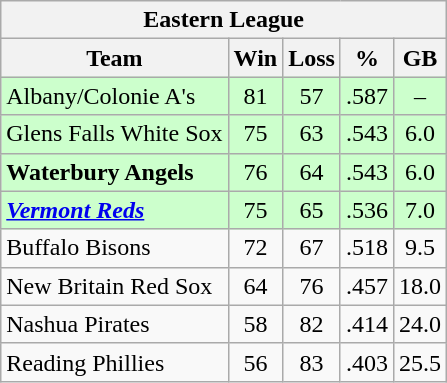<table class="wikitable">
<tr>
<th colspan="5">Eastern League</th>
</tr>
<tr>
<th>Team</th>
<th>Win</th>
<th>Loss</th>
<th>%</th>
<th>GB</th>
</tr>
<tr align=center bgcolor="#CCFFCC">
<td align=left>Albany/Colonie A's</td>
<td>81</td>
<td>57</td>
<td>.587</td>
<td>–</td>
</tr>
<tr align=center bgcolor="#CCFFCC">
<td align=left>Glens Falls White Sox</td>
<td>75</td>
<td>63</td>
<td>.543</td>
<td>6.0</td>
</tr>
<tr align=center bgcolor="#CCFFCC">
<td align=left><strong>Waterbury Angels</strong></td>
<td>76</td>
<td>64</td>
<td>.543</td>
<td>6.0</td>
</tr>
<tr align=center bgcolor="#CCFFCC">
<td align=left><strong><em><a href='#'>Vermont Reds</a></em></strong></td>
<td>75</td>
<td>65</td>
<td>.536</td>
<td>7.0</td>
</tr>
<tr align=center>
<td align=left>Buffalo Bisons</td>
<td>72</td>
<td>67</td>
<td>.518</td>
<td>9.5</td>
</tr>
<tr align=center>
<td align=left>New Britain Red Sox</td>
<td>64</td>
<td>76</td>
<td>.457</td>
<td>18.0</td>
</tr>
<tr align=center>
<td align=left>Nashua Pirates</td>
<td>58</td>
<td>82</td>
<td>.414</td>
<td>24.0</td>
</tr>
<tr align=center>
<td align=left>Reading Phillies</td>
<td>56</td>
<td>83</td>
<td>.403</td>
<td>25.5</td>
</tr>
</table>
